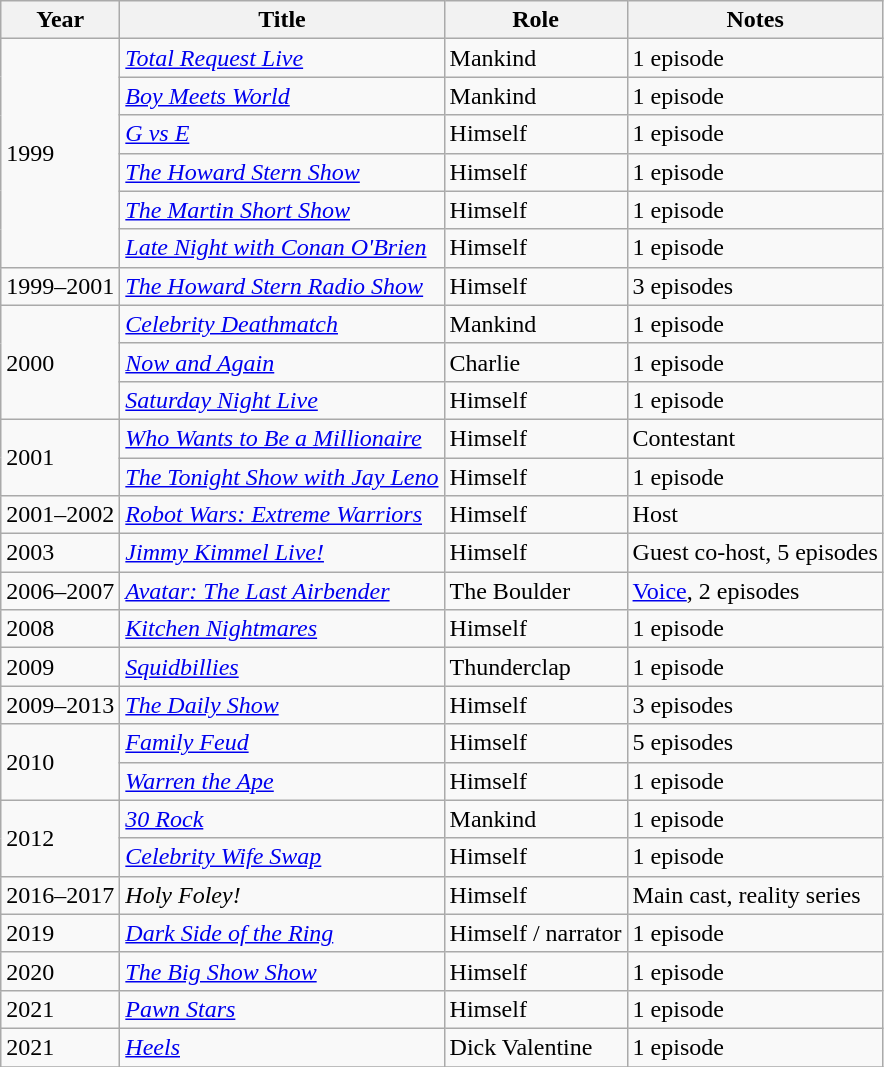<table class="wikitable sortable">
<tr>
<th scope="col">Year</th>
<th scope="col">Title</th>
<th scope="col">Role</th>
<th scope="col" class="unsortable">Notes</th>
</tr>
<tr>
<td rowspan=6>1999</td>
<td scope="row"><em><a href='#'>Total Request Live</a></em></td>
<td>Mankind</td>
<td>1 episode</td>
</tr>
<tr>
<td scope="row"><em><a href='#'>Boy Meets World</a></em></td>
<td>Mankind</td>
<td>1 episode</td>
</tr>
<tr>
<td scope="row"><em><a href='#'>G vs E</a></em></td>
<td>Himself</td>
<td>1 episode</td>
</tr>
<tr>
<td scope="row"><em><a href='#'>The Howard Stern Show</a></em></td>
<td>Himself</td>
<td>1 episode</td>
</tr>
<tr>
<td scope="row"><em><a href='#'>The Martin Short Show</a></em></td>
<td>Himself</td>
<td>1 episode</td>
</tr>
<tr>
<td scope="row"><em><a href='#'>Late Night with Conan O'Brien</a></em></td>
<td>Himself</td>
<td>1 episode</td>
</tr>
<tr>
<td>1999–2001</td>
<td scope="row"><em><a href='#'>The Howard Stern Radio Show</a></em></td>
<td>Himself</td>
<td>3 episodes</td>
</tr>
<tr>
<td rowspan=3>2000</td>
<td scope="row"><em><a href='#'>Celebrity Deathmatch</a></em></td>
<td>Mankind</td>
<td>1 episode</td>
</tr>
<tr>
<td scope="row"><em><a href='#'>Now and Again</a></em></td>
<td>Charlie</td>
<td>1 episode</td>
</tr>
<tr>
<td scope="row"><em><a href='#'>Saturday Night Live</a></em></td>
<td>Himself</td>
<td>1 episode</td>
</tr>
<tr>
<td rowspan=2>2001</td>
<td scope="row"><em><a href='#'>Who Wants to Be a Millionaire</a></em></td>
<td>Himself</td>
<td>Contestant</td>
</tr>
<tr>
<td scope="row"><em><a href='#'>The Tonight Show with Jay Leno</a></em></td>
<td>Himself</td>
<td>1 episode</td>
</tr>
<tr>
<td>2001–2002</td>
<td scope="row"><em><a href='#'>Robot Wars: Extreme Warriors</a></em></td>
<td>Himself</td>
<td>Host</td>
</tr>
<tr>
<td>2003</td>
<td scope="row"><em><a href='#'>Jimmy Kimmel Live!</a></em></td>
<td>Himself</td>
<td>Guest co-host, 5 episodes</td>
</tr>
<tr>
<td>2006–2007</td>
<td scope="row"><em><a href='#'>Avatar: The Last Airbender</a></em></td>
<td>The Boulder</td>
<td><a href='#'>Voice</a>, 2 episodes</td>
</tr>
<tr>
<td>2008</td>
<td scope="row"><em><a href='#'>Kitchen Nightmares</a></em></td>
<td>Himself</td>
<td>1 episode</td>
</tr>
<tr>
<td>2009</td>
<td scope="row"><em><a href='#'>Squidbillies</a></em></td>
<td>Thunderclap</td>
<td>1 episode</td>
</tr>
<tr>
<td>2009–2013</td>
<td scope="row"><em><a href='#'>The Daily Show</a></em></td>
<td>Himself</td>
<td>3 episodes</td>
</tr>
<tr>
<td rowspan=2>2010</td>
<td scope="row"><em><a href='#'>Family Feud</a></em></td>
<td>Himself</td>
<td>5 episodes</td>
</tr>
<tr>
<td scope="row"><em><a href='#'>Warren the Ape</a></em></td>
<td>Himself</td>
<td>1 episode</td>
</tr>
<tr>
<td rowspan=2>2012</td>
<td scope="row"><em><a href='#'>30 Rock</a></em></td>
<td>Mankind</td>
<td>1 episode</td>
</tr>
<tr>
<td scope="row"><em><a href='#'>Celebrity Wife Swap</a></em></td>
<td>Himself</td>
<td>1 episode</td>
</tr>
<tr>
<td>2016–2017</td>
<td scope="row"><em>Holy Foley!</em></td>
<td>Himself</td>
<td>Main cast, reality series</td>
</tr>
<tr>
<td>2019</td>
<td scope="row"><em><a href='#'>Dark Side of the Ring</a></em></td>
<td>Himself / narrator</td>
<td>1 episode</td>
</tr>
<tr>
<td>2020</td>
<td scope="row"><em><a href='#'>The Big Show Show</a></em></td>
<td>Himself</td>
<td>1 episode</td>
</tr>
<tr>
<td>2021</td>
<td scope="row"><em><a href='#'>Pawn Stars</a></em></td>
<td>Himself</td>
<td>1 episode</td>
</tr>
<tr>
<td>2021</td>
<td scope="row"><em><a href='#'>Heels</a></em></td>
<td>Dick Valentine</td>
<td>1 episode</td>
</tr>
<tr>
</tr>
</table>
